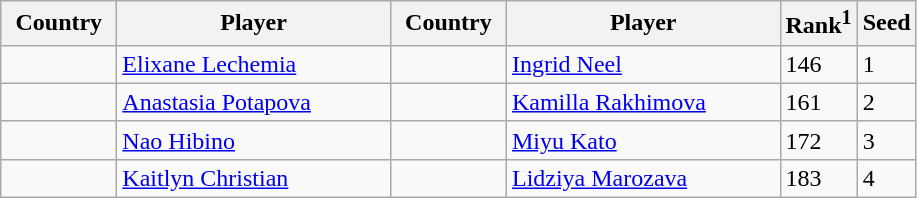<table class="sortable wikitable">
<tr>
<th width="70">Country</th>
<th width="175">Player</th>
<th width="70">Country</th>
<th width="175">Player</th>
<th>Rank<sup>1</sup></th>
<th>Seed</th>
</tr>
<tr>
<td></td>
<td><a href='#'>Elixane Lechemia</a></td>
<td></td>
<td><a href='#'>Ingrid Neel</a></td>
<td>146</td>
<td>1</td>
</tr>
<tr>
<td></td>
<td><a href='#'>Anastasia Potapova</a></td>
<td></td>
<td><a href='#'>Kamilla Rakhimova</a></td>
<td>161</td>
<td>2</td>
</tr>
<tr>
<td></td>
<td><a href='#'>Nao Hibino</a></td>
<td></td>
<td><a href='#'>Miyu Kato</a></td>
<td>172</td>
<td>3</td>
</tr>
<tr>
<td></td>
<td><a href='#'>Kaitlyn Christian</a></td>
<td></td>
<td><a href='#'>Lidziya Marozava</a></td>
<td>183</td>
<td>4</td>
</tr>
</table>
